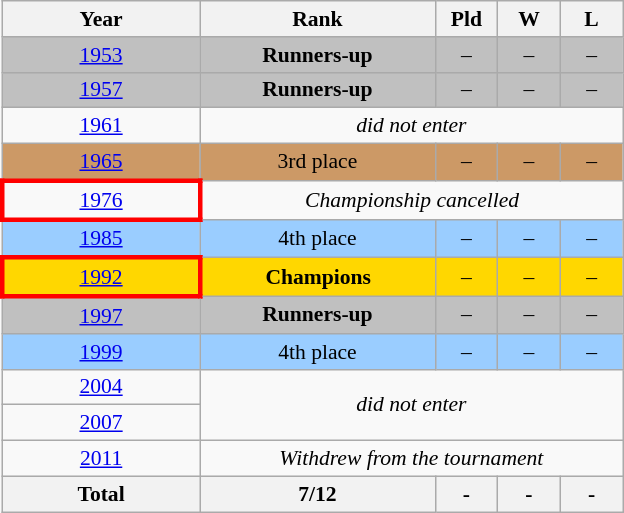<table class="wikitable" style="text-align: center;font-size:90%;">
<tr>
<th width=125>Year</th>
<th width=150>Rank</th>
<th width=35>Pld</th>
<th width=35>W</th>
<th width=35>L</th>
</tr>
<tr bgcolor=silver>
<td> <a href='#'>1953</a></td>
<td><strong>Runners-up</strong></td>
<td>–</td>
<td>–</td>
<td>–</td>
</tr>
<tr bgcolor=silver>
<td> <a href='#'>1957</a></td>
<td><strong>Runners-up</strong></td>
<td>–</td>
<td>–</td>
<td>–</td>
</tr>
<tr>
<td> <a href='#'>1961</a></td>
<td rowspan=1 colspan=4><em>did not enter</em></td>
</tr>
<tr bgcolor="#cc9966">
<td> <a href='#'>1965</a></td>
<td>3rd place</td>
<td>–</td>
<td>–</td>
<td>–</td>
</tr>
<tr>
<td style="border: 3px solid red"> <a href='#'>1976</a></td>
<td rowspan=1 colspan=4><em>Championship cancelled</em></td>
</tr>
<tr bgcolor=#9acdff>
<td> <a href='#'>1985</a></td>
<td>4th place</td>
<td>–</td>
<td>–</td>
<td>–</td>
</tr>
<tr bgcolor=gold>
<td style="border: 3px solid red"> <a href='#'>1992</a></td>
<td><strong>Champions</strong></td>
<td>–</td>
<td>–</td>
<td>–</td>
</tr>
<tr bgcolor=silver>
<td> <a href='#'>1997</a></td>
<td><strong>Runners-up</strong></td>
<td>–</td>
<td>–</td>
<td>–</td>
</tr>
<tr bgcolor=#9acdff>
<td> <a href='#'>1999</a></td>
<td>4th place</td>
<td>–</td>
<td>–</td>
<td>–</td>
</tr>
<tr>
<td> <a href='#'>2004</a></td>
<td rowspan=2 colspan=4><em>did not enter</em></td>
</tr>
<tr>
<td> <a href='#'>2007</a></td>
</tr>
<tr>
<td> <a href='#'>2011</a></td>
<td colspan=4><em>Withdrew from the tournament</em></td>
</tr>
<tr>
<th>Total</th>
<th>7/12</th>
<th>-</th>
<th>-</th>
<th>-</th>
</tr>
</table>
